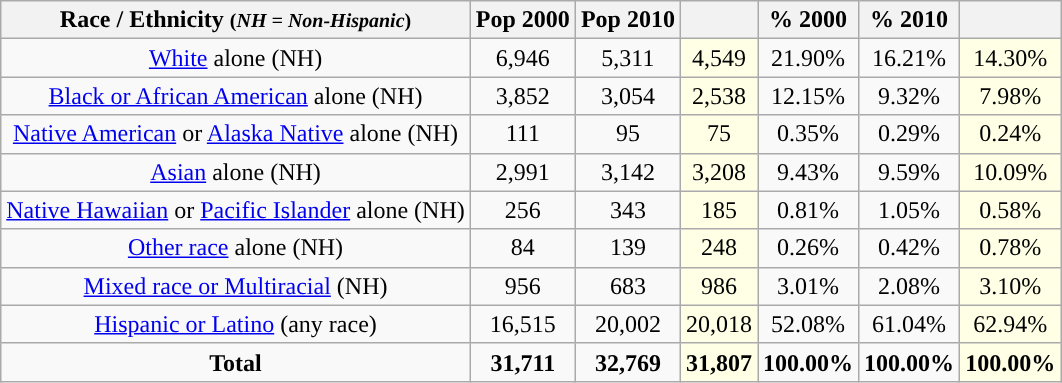<table class="wikitable" style="text-align:center;">
<tr>
<th>Race / Ethnicity <small>(<em>NH = Non-Hispanic</em>)</small></th>
<th>Pop 2000</th>
<th>Pop 2010</th>
<th></th>
<th>% 2000</th>
<th>% 2010</th>
<th></th>
</tr>
<tr>
<td><a href='#'>White</a> alone (NH)</td>
<td>6,946</td>
<td>5,311</td>
<td style='background: #ffffe6;'>4,549</td>
<td>21.90%</td>
<td>16.21%</td>
<td style='background: #ffffe6;'>14.30%</td>
</tr>
<tr>
<td><a href='#'>Black or African American</a> alone (NH)</td>
<td>3,852</td>
<td>3,054</td>
<td style='background: #ffffe6;'>2,538</td>
<td>12.15%</td>
<td>9.32%</td>
<td style='background: #ffffe6;'>7.98%</td>
</tr>
<tr>
<td><a href='#'>Native American</a> or <a href='#'>Alaska Native</a> alone (NH)</td>
<td>111</td>
<td>95</td>
<td style='background: #ffffe6;'>75</td>
<td>0.35%</td>
<td>0.29%</td>
<td style='background: #ffffe6;'>0.24%</td>
</tr>
<tr>
<td><a href='#'>Asian</a> alone (NH)</td>
<td>2,991</td>
<td>3,142</td>
<td style='background: #ffffe6;'>3,208</td>
<td>9.43%</td>
<td>9.59%</td>
<td style='background: #ffffe6;'>10.09%</td>
</tr>
<tr>
<td><a href='#'>Native Hawaiian</a> or <a href='#'>Pacific Islander</a> alone (NH)</td>
<td>256</td>
<td>343</td>
<td style='background: #ffffe6;'>185</td>
<td>0.81%</td>
<td>1.05%</td>
<td style='background: #ffffe6;'>0.58%</td>
</tr>
<tr>
<td><a href='#'>Other race</a> alone (NH)</td>
<td>84</td>
<td>139</td>
<td style='background: #ffffe6;'>248</td>
<td>0.26%</td>
<td>0.42%</td>
<td style='background: #ffffe6;'>0.78%</td>
</tr>
<tr>
<td><a href='#'>Mixed race or Multiracial</a> (NH)</td>
<td>956</td>
<td>683</td>
<td style='background: #ffffe6;'>986</td>
<td>3.01%</td>
<td>2.08%</td>
<td style='background: #ffffe6;'>3.10%</td>
</tr>
<tr>
<td><a href='#'>Hispanic or Latino</a> (any race)</td>
<td>16,515</td>
<td>20,002</td>
<td style='background: #ffffe6;'>20,018</td>
<td>52.08%</td>
<td>61.04%</td>
<td style='background: #ffffe6;'>62.94%</td>
</tr>
<tr>
<td><strong>Total</strong></td>
<td><strong>31,711</strong></td>
<td><strong>32,769</strong></td>
<td style='background: #ffffe6;'><strong>31,807</strong></td>
<td><strong>100.00%</strong></td>
<td><strong>100.00%</strong></td>
<td style='background: #ffffe6;'><strong>100.00%</strong></td>
</tr>
</table>
